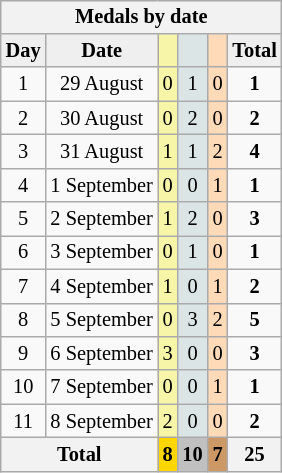<table class=wikitable style="font-size:85%;float:left;">
<tr bgcolor=efefef>
<th colspan=6>Medals by date</th>
</tr>
<tr align=center>
<td bgcolor=#efefef><strong>Day</strong></td>
<td bgcolor=#efefef><strong>Date</strong></td>
<td bgcolor=#f7f6a8></td>
<td bgcolor=#dce5e5></td>
<td bgcolor=#ffdab9></td>
<td bgcolor=#efefef><strong>Total</strong></td>
</tr>
<tr align=center>
<td>1</td>
<td>29 August</td>
<td bgcolor=F7F6A8>0</td>
<td bgcolor=DCE5E5>1</td>
<td bgcolor=FFDAB9>0</td>
<td><strong>1</strong></td>
</tr>
<tr align=center>
<td>2</td>
<td>30 August</td>
<td bgcolor=F7F6A8>0</td>
<td bgcolor=DCE5E5>2</td>
<td bgcolor=FFDAB9>0</td>
<td><strong>2</strong></td>
</tr>
<tr align=center>
<td>3</td>
<td>31 August</td>
<td bgcolor=F7F6A8>1</td>
<td bgcolor=DCE5E5>1</td>
<td bgcolor=FFDAB9>2</td>
<td><strong>4</strong></td>
</tr>
<tr align=center>
<td>4</td>
<td>1 September</td>
<td bgcolor=F7F6A8>0</td>
<td bgcolor=DCE5E5>0</td>
<td bgcolor=FFDAB9>1</td>
<td><strong>1</strong></td>
</tr>
<tr align=center>
<td>5</td>
<td>2 September</td>
<td bgcolor=F7F6A8>1</td>
<td bgcolor=DCE5E5>2</td>
<td bgcolor=FFDAB9>0</td>
<td><strong>3</strong></td>
</tr>
<tr align=center>
<td>6</td>
<td>3 September</td>
<td bgcolor=F7F6A8>0</td>
<td bgcolor=DCE5E5>1</td>
<td bgcolor=FFDAB9>0</td>
<td><strong>1</strong></td>
</tr>
<tr align=center>
<td>7</td>
<td>4 September</td>
<td bgcolor=F7F6A8>1</td>
<td bgcolor=DCE5E5>0</td>
<td bgcolor=FFDAB9>1</td>
<td><strong>2</strong></td>
</tr>
<tr align=center>
<td>8</td>
<td>5 September</td>
<td bgcolor=F7F6A8>0</td>
<td bgcolor=DCE5E5>3</td>
<td bgcolor=FFDAB9>2</td>
<td><strong>5</strong></td>
</tr>
<tr align=center>
<td>9</td>
<td>6 September</td>
<td bgcolor=F7F6A8>3</td>
<td bgcolor=DCE5E5>0</td>
<td bgcolor=FFDAB9>0</td>
<td><strong>3</strong></td>
</tr>
<tr align=center>
<td>10</td>
<td>7 September</td>
<td bgcolor=F7F6A8>0</td>
<td bgcolor=DCE5E5>0</td>
<td bgcolor=FFDAB9>1</td>
<td><strong>1</strong></td>
</tr>
<tr align=center>
<td>11</td>
<td>8 September</td>
<td bgcolor=F7F6A8>2</td>
<td bgcolor=DCE5E5>0</td>
<td bgcolor=FFDAB9>0</td>
<td><strong>2</strong></td>
</tr>
<tr>
<th colspan=2>Total</th>
<th style="background:gold">8</th>
<th style="background:silver">10</th>
<th style="background:#c96">7</th>
<th>25</th>
</tr>
</table>
